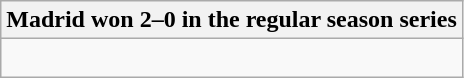<table class="wikitable collapsible collapsed">
<tr>
<th>Madrid won 2–0 in the regular season series</th>
</tr>
<tr>
<td><br>
</td>
</tr>
</table>
